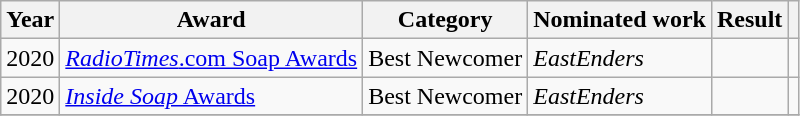<table class="wikitable">
<tr>
<th>Year</th>
<th>Award</th>
<th>Category</th>
<th>Nominated work</th>
<th>Result</th>
<th></th>
</tr>
<tr>
<td>2020</td>
<td><a href='#'><em>RadioTimes</em>.com Soap Awards</a></td>
<td>Best Newcomer</td>
<td><em>EastEnders</em></td>
<td></td>
<td align="center"></td>
</tr>
<tr>
<td>2020</td>
<td><a href='#'><em>Inside Soap</em> Awards</a></td>
<td>Best Newcomer</td>
<td><em>EastEnders</em></td>
<td></td>
<td align="center"></td>
</tr>
<tr>
</tr>
</table>
